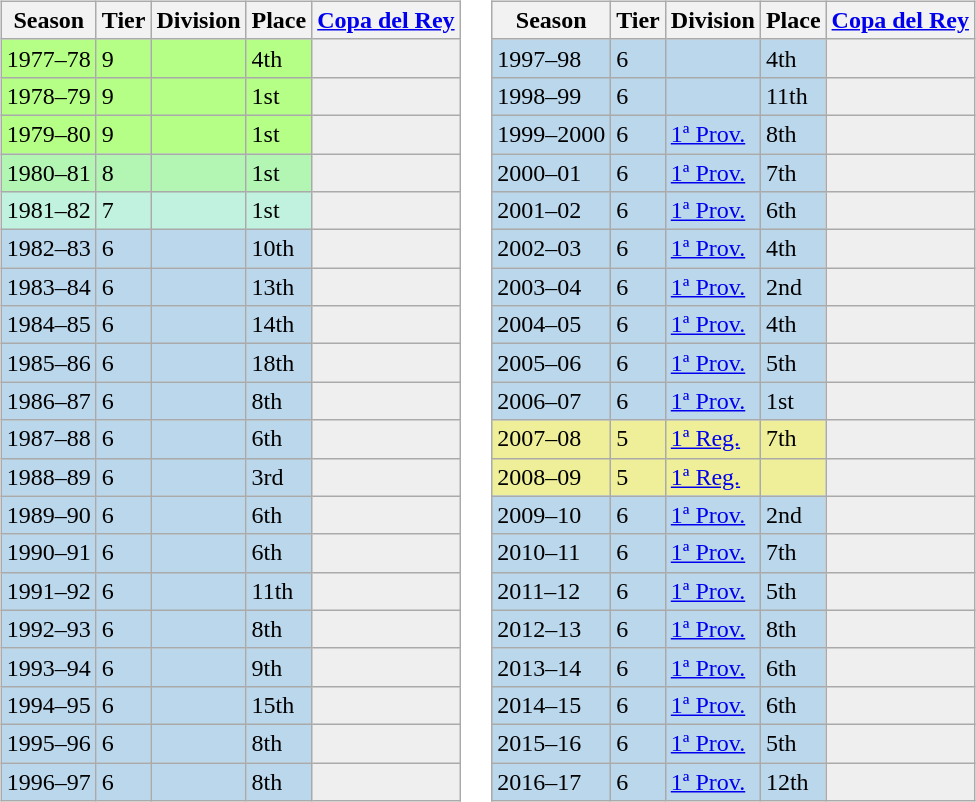<table>
<tr>
<td valign="top" width=0%><br><table class="wikitable">
<tr style="background:#f0f6fa;">
<th>Season</th>
<th>Tier</th>
<th>Division</th>
<th>Place</th>
<th><a href='#'>Copa del Rey</a></th>
</tr>
<tr>
<td style="background:#B6FF86;">1977–78</td>
<td style="background:#B6FF86;">9</td>
<td style="background:#B6FF86;"></td>
<td style="background:#B6FF86;">4th</td>
<th style="background:#efefef;"></th>
</tr>
<tr>
<td style="background:#B6FF86;">1978–79</td>
<td style="background:#B6FF86;">9</td>
<td style="background:#B6FF86;"></td>
<td style="background:#B6FF86;">1st</td>
<th style="background:#efefef;"></th>
</tr>
<tr>
<td style="background:#B6FF86;">1979–80</td>
<td style="background:#B6FF86;">9</td>
<td style="background:#B6FF86;"></td>
<td style="background:#B6FF86;">1st</td>
<th style="background:#efefef;"></th>
</tr>
<tr>
<td style="background:#B3F5B3;">1980–81</td>
<td style="background:#B3F5B3;">8</td>
<td style="background:#B3F5B3;"></td>
<td style="background:#B3F5B3;">1st</td>
<th style="background:#efefef;"></th>
</tr>
<tr>
<td style="background:#C0F2DF;">1981–82</td>
<td style="background:#C0F2DF;">7</td>
<td style="background:#C0F2DF;"></td>
<td style="background:#C0F2DF;">1st</td>
<th style="background:#efefef;"></th>
</tr>
<tr>
<td style="background:#BBD7EC;">1982–83</td>
<td style="background:#BBD7EC;">6</td>
<td style="background:#BBD7EC;"></td>
<td style="background:#BBD7EC;">10th</td>
<th style="background:#efefef;"></th>
</tr>
<tr>
<td style="background:#BBD7EC;">1983–84</td>
<td style="background:#BBD7EC;">6</td>
<td style="background:#BBD7EC;"></td>
<td style="background:#BBD7EC;">13th</td>
<th style="background:#efefef;"></th>
</tr>
<tr>
<td style="background:#BBD7EC;">1984–85</td>
<td style="background:#BBD7EC;">6</td>
<td style="background:#BBD7EC;"></td>
<td style="background:#BBD7EC;">14th</td>
<th style="background:#efefef;"></th>
</tr>
<tr>
<td style="background:#BBD7EC;">1985–86</td>
<td style="background:#BBD7EC;">6</td>
<td style="background:#BBD7EC;"></td>
<td style="background:#BBD7EC;">18th</td>
<th style="background:#efefef;"></th>
</tr>
<tr>
<td style="background:#BBD7EC;">1986–87</td>
<td style="background:#BBD7EC;">6</td>
<td style="background:#BBD7EC;"></td>
<td style="background:#BBD7EC;">8th</td>
<th style="background:#efefef;"></th>
</tr>
<tr>
<td style="background:#BBD7EC;">1987–88</td>
<td style="background:#BBD7EC;">6</td>
<td style="background:#BBD7EC;"></td>
<td style="background:#BBD7EC;">6th</td>
<th style="background:#efefef;"></th>
</tr>
<tr>
<td style="background:#BBD7EC;">1988–89</td>
<td style="background:#BBD7EC;">6</td>
<td style="background:#BBD7EC;"></td>
<td style="background:#BBD7EC;">3rd</td>
<th style="background:#efefef;"></th>
</tr>
<tr>
<td style="background:#BBD7EC;">1989–90</td>
<td style="background:#BBD7EC;">6</td>
<td style="background:#BBD7EC;"></td>
<td style="background:#BBD7EC;">6th</td>
<th style="background:#efefef;"></th>
</tr>
<tr>
<td style="background:#BBD7EC;">1990–91</td>
<td style="background:#BBD7EC;">6</td>
<td style="background:#BBD7EC;"></td>
<td style="background:#BBD7EC;">6th</td>
<th style="background:#efefef;"></th>
</tr>
<tr>
<td style="background:#BBD7EC;">1991–92</td>
<td style="background:#BBD7EC;">6</td>
<td style="background:#BBD7EC;"></td>
<td style="background:#BBD7EC;">11th</td>
<th style="background:#efefef;"></th>
</tr>
<tr>
<td style="background:#BBD7EC;">1992–93</td>
<td style="background:#BBD7EC;">6</td>
<td style="background:#BBD7EC;"></td>
<td style="background:#BBD7EC;">8th</td>
<th style="background:#efefef;"></th>
</tr>
<tr>
<td style="background:#BBD7EC;">1993–94</td>
<td style="background:#BBD7EC;">6</td>
<td style="background:#BBD7EC;"></td>
<td style="background:#BBD7EC;">9th</td>
<th style="background:#efefef;"></th>
</tr>
<tr>
<td style="background:#BBD7EC;">1994–95</td>
<td style="background:#BBD7EC;">6</td>
<td style="background:#BBD7EC;"></td>
<td style="background:#BBD7EC;">15th</td>
<th style="background:#efefef;"></th>
</tr>
<tr>
<td style="background:#BBD7EC;">1995–96</td>
<td style="background:#BBD7EC;">6</td>
<td style="background:#BBD7EC;"></td>
<td style="background:#BBD7EC;">8th</td>
<th style="background:#efefef;"></th>
</tr>
<tr>
<td style="background:#BBD7EC;">1996–97</td>
<td style="background:#BBD7EC;">6</td>
<td style="background:#BBD7EC;"></td>
<td style="background:#BBD7EC;">8th</td>
<th style="background:#efefef;"></th>
</tr>
</table>
</td>
<td valign="top" width=0%><br><table class="wikitable">
<tr style="background:#f0f6fa;">
<th>Season</th>
<th>Tier</th>
<th>Division</th>
<th>Place</th>
<th><a href='#'>Copa del Rey</a></th>
</tr>
<tr>
<td style="background:#BBD7EC;">1997–98</td>
<td style="background:#BBD7EC;">6</td>
<td style="background:#BBD7EC;"></td>
<td style="background:#BBD7EC;">4th</td>
<th style="background:#efefef;"></th>
</tr>
<tr>
<td style="background:#BBD7EC;">1998–99</td>
<td style="background:#BBD7EC;">6</td>
<td style="background:#BBD7EC;"></td>
<td style="background:#BBD7EC;">11th</td>
<th style="background:#efefef;"></th>
</tr>
<tr>
<td style="background:#BBD7EC;">1999–2000</td>
<td style="background:#BBD7EC;">6</td>
<td style="background:#BBD7EC;"><a href='#'>1ª Prov.</a></td>
<td style="background:#BBD7EC;">8th</td>
<th style="background:#efefef;"></th>
</tr>
<tr>
<td style="background:#BBD7EC;">2000–01</td>
<td style="background:#BBD7EC;">6</td>
<td style="background:#BBD7EC;"><a href='#'>1ª Prov.</a></td>
<td style="background:#BBD7EC;">7th</td>
<th style="background:#efefef;"></th>
</tr>
<tr>
<td style="background:#BBD7EC;">2001–02</td>
<td style="background:#BBD7EC;">6</td>
<td style="background:#BBD7EC;"><a href='#'>1ª Prov.</a></td>
<td style="background:#BBD7EC;">6th</td>
<th style="background:#efefef;"></th>
</tr>
<tr>
<td style="background:#BBD7EC;">2002–03</td>
<td style="background:#BBD7EC;">6</td>
<td style="background:#BBD7EC;"><a href='#'>1ª Prov.</a></td>
<td style="background:#BBD7EC;">4th</td>
<th style="background:#efefef;"></th>
</tr>
<tr>
<td style="background:#BBD7EC;">2003–04</td>
<td style="background:#BBD7EC;">6</td>
<td style="background:#BBD7EC;"><a href='#'>1ª Prov.</a></td>
<td style="background:#BBD7EC;">2nd</td>
<th style="background:#efefef;"></th>
</tr>
<tr>
<td style="background:#BBD7EC;">2004–05</td>
<td style="background:#BBD7EC;">6</td>
<td style="background:#BBD7EC;"><a href='#'>1ª Prov.</a></td>
<td style="background:#BBD7EC;">4th</td>
<th style="background:#efefef;"></th>
</tr>
<tr>
<td style="background:#BBD7EC;">2005–06</td>
<td style="background:#BBD7EC;">6</td>
<td style="background:#BBD7EC;"><a href='#'>1ª Prov.</a></td>
<td style="background:#BBD7EC;">5th</td>
<th style="background:#efefef;"></th>
</tr>
<tr>
<td style="background:#BBD7EC;">2006–07</td>
<td style="background:#BBD7EC;">6</td>
<td style="background:#BBD7EC;"><a href='#'>1ª Prov.</a></td>
<td style="background:#BBD7EC;">1st</td>
<th style="background:#efefef;"></th>
</tr>
<tr>
<td style="background:#EFEF99;">2007–08</td>
<td style="background:#EFEF99;">5</td>
<td style="background:#EFEF99;"><a href='#'>1ª Reg.</a></td>
<td style="background:#EFEF99;">7th</td>
<th style="background:#efefef;"></th>
</tr>
<tr>
<td style="background:#EFEF99;">2008–09</td>
<td style="background:#EFEF99;">5</td>
<td style="background:#EFEF99;"><a href='#'>1ª Reg.</a></td>
<td style="background:#EFEF99;"></td>
<th style="background:#efefef;"></th>
</tr>
<tr>
<td style="background:#BBD7EC;">2009–10</td>
<td style="background:#BBD7EC;">6</td>
<td style="background:#BBD7EC;"><a href='#'>1ª Prov.</a></td>
<td style="background:#BBD7EC;">2nd</td>
<th style="background:#efefef;"></th>
</tr>
<tr>
<td style="background:#BBD7EC;">2010–11</td>
<td style="background:#BBD7EC;">6</td>
<td style="background:#BBD7EC;"><a href='#'>1ª Prov.</a></td>
<td style="background:#BBD7EC;">7th</td>
<th style="background:#efefef;"></th>
</tr>
<tr>
<td style="background:#BBD7EC;">2011–12</td>
<td style="background:#BBD7EC;">6</td>
<td style="background:#BBD7EC;"><a href='#'>1ª Prov.</a></td>
<td style="background:#BBD7EC;">5th</td>
<th style="background:#efefef;"></th>
</tr>
<tr>
<td style="background:#BBD7EC;">2012–13</td>
<td style="background:#BBD7EC;">6</td>
<td style="background:#BBD7EC;"><a href='#'>1ª Prov.</a></td>
<td style="background:#BBD7EC;">8th</td>
<th style="background:#efefef;"></th>
</tr>
<tr>
<td style="background:#BBD7EC;">2013–14</td>
<td style="background:#BBD7EC;">6</td>
<td style="background:#BBD7EC;"><a href='#'>1ª Prov.</a></td>
<td style="background:#BBD7EC;">6th</td>
<th style="background:#efefef;"></th>
</tr>
<tr>
<td style="background:#BBD7EC;">2014–15</td>
<td style="background:#BBD7EC;">6</td>
<td style="background:#BBD7EC;"><a href='#'>1ª Prov.</a></td>
<td style="background:#BBD7EC;">6th</td>
<th style="background:#efefef;"></th>
</tr>
<tr>
<td style="background:#BBD7EC;">2015–16</td>
<td style="background:#BBD7EC;">6</td>
<td style="background:#BBD7EC;"><a href='#'>1ª Prov.</a></td>
<td style="background:#BBD7EC;">5th</td>
<th style="background:#efefef;"></th>
</tr>
<tr>
<td style="background:#BBD7EC;">2016–17</td>
<td style="background:#BBD7EC;">6</td>
<td style="background:#BBD7EC;"><a href='#'>1ª Prov.</a></td>
<td style="background:#BBD7EC;">12th</td>
<th style="background:#efefef;"></th>
</tr>
</table>
</td>
</tr>
</table>
